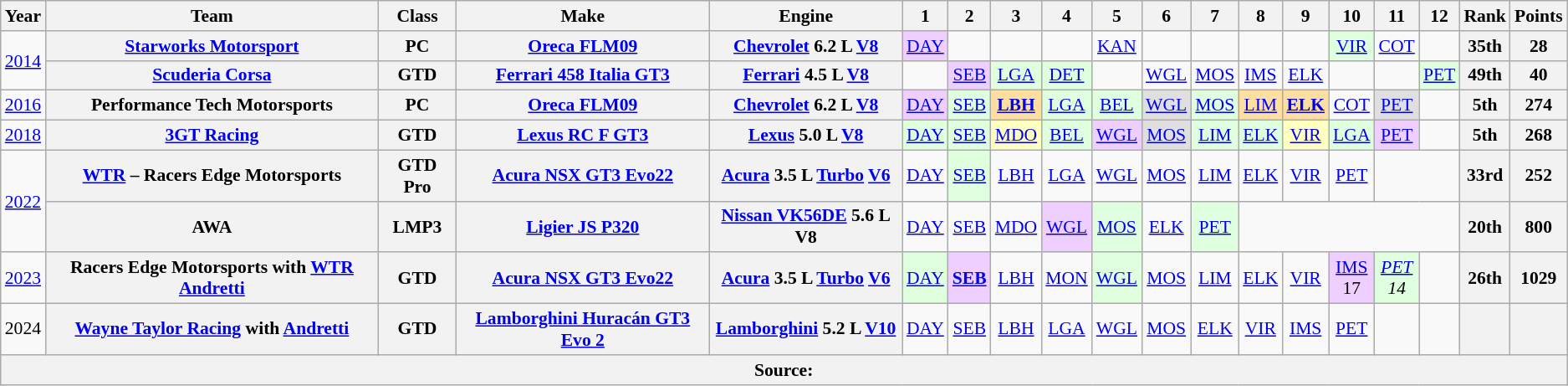<table class="wikitable" style="text-align:center; font-size:90%">
<tr>
<th>Year</th>
<th>Team</th>
<th>Class</th>
<th>Make</th>
<th>Engine</th>
<th>1</th>
<th>2</th>
<th>3</th>
<th>4</th>
<th>5</th>
<th>6</th>
<th>7</th>
<th>8</th>
<th>9</th>
<th>10</th>
<th>11</th>
<th>12</th>
<th>Rank</th>
<th>Points</th>
</tr>
<tr>
<td rowspan=2><a href='#'>2014</a></td>
<th><a href='#'>Starworks Motorsport</a></th>
<th>PC</th>
<th><a href='#'>Oreca FLM09</a></th>
<th><a href='#'>Chevrolet</a> 6.2 L <a href='#'>V8</a></th>
<td style="background:#EFCFFF;"><a href='#'>DAY</a><br></td>
<td></td>
<td></td>
<td></td>
<td><a href='#'>KAN</a></td>
<td></td>
<td></td>
<td></td>
<td></td>
<td style="background:#DFFFDF;"><a href='#'>VIR</a><br></td>
<td><a href='#'>COT</a></td>
<td></td>
<th>35th</th>
<th>28</th>
</tr>
<tr>
<th><a href='#'>Scuderia Corsa</a></th>
<th>GTD</th>
<th><a href='#'>Ferrari 458 Italia GT3</a></th>
<th><a href='#'>Ferrari</a> 4.5 L <a href='#'>V8</a></th>
<td></td>
<td style="background:#EFCFFF;"><a href='#'>SEB</a><br></td>
<td style="background:#DFFFDF;"><a href='#'>LGA</a><br></td>
<td style="background:#DFFFDF;"><a href='#'>DET</a><br></td>
<td></td>
<td><a href='#'>WGL</a></td>
<td><a href='#'>MOS</a></td>
<td><a href='#'>IMS</a></td>
<td><a href='#'>ELK</a></td>
<td></td>
<td></td>
<td style="background:#DFFFDF;"><a href='#'>PET</a><br></td>
<th>49th</th>
<th>40</th>
</tr>
<tr>
<td><a href='#'>2016</a></td>
<th>Performance Tech Motorsports</th>
<th>PC</th>
<th><a href='#'>Oreca FLM09</a></th>
<th><a href='#'>Chevrolet</a> 6.2 L <a href='#'>V8</a></th>
<td style="background:#EFCFFF;"><a href='#'>DAY</a><br></td>
<td style="background:#DFFFDF;"><a href='#'>SEB</a><br></td>
<td style="background:#FFDF9F;"><strong><a href='#'>LBH</a></strong><br></td>
<td style="background:#DFFFDF;"><a href='#'>LGA</a><br></td>
<td style="background:#DFFFDF;"><a href='#'>BEL</a><br></td>
<td style="background:#DFDFDF;"><a href='#'>WGL</a><br></td>
<td style="background:#DFFFDF;"><a href='#'>MOS</a><br></td>
<td style="background:#FFDF9F;"><a href='#'>LIM</a><br></td>
<td style="background:#FFDF9F;"><strong><a href='#'>ELK</a></strong><br></td>
<td><a href='#'>COT</a></td>
<td style="background:#DFDFDF;"><a href='#'>PET</a><br></td>
<td></td>
<th>5th</th>
<th>274</th>
</tr>
<tr>
<td><a href='#'>2018</a></td>
<th><a href='#'>3GT Racing</a></th>
<th>GTD</th>
<th><a href='#'>Lexus RC F GT3</a></th>
<th><a href='#'>Lexus</a> 5.0 L <a href='#'>V8</a></th>
<td style="background:#DFFFDF;"><a href='#'>DAY</a><br></td>
<td style="background:#DFFFDF;"><a href='#'>SEB</a><br></td>
<td style="background:#FFFFBF;"><a href='#'>MDO</a><br></td>
<td style="background:#DFFFDF;"><a href='#'>BEL</a><br></td>
<td style="background:#EFCFFF;"><a href='#'>WGL</a><br></td>
<td style="background:#DFDFDF;"><a href='#'>MOS</a><br></td>
<td style="background:#DFFFDF;"><a href='#'>LIM</a><br></td>
<td style="background:#DFFFDF;"><a href='#'>ELK</a><br></td>
<td style="background:#FFFFBF;"><a href='#'>VIR</a><br></td>
<td style="background:#DFFFDF;"><a href='#'>LGA</a><br></td>
<td style="background:#EFCFFF;"><a href='#'>PET</a><br></td>
<td></td>
<th>5th</th>
<th>268</th>
</tr>
<tr>
<td rowspan=2><a href='#'>2022</a></td>
<th><a href='#'>WTR</a> – Racers Edge Motorsports</th>
<th>GTD Pro</th>
<th><a href='#'>Acura NSX GT3 Evo22</a></th>
<th><a href='#'>Acura</a> 3.5 L <a href='#'>Turbo</a> <a href='#'>V6</a></th>
<td><a href='#'>DAY</a></td>
<td style="background:#DFFFDF;"><a href='#'>SEB</a><br></td>
<td style="background:"><a href='#'>LBH</a><br></td>
<td style="background:"><a href='#'>LGA</a><br></td>
<td style="background:"><a href='#'>WGL</a><br></td>
<td style="background:"><a href='#'>MOS</a><br></td>
<td style="background:"><a href='#'>LIM</a><br></td>
<td style="background:"><a href='#'>ELK</a><br></td>
<td style="background:"><a href='#'>VIR</a><br></td>
<td style="background:"><a href='#'>PET</a><br></td>
<td colspan=2></td>
<th>33rd</th>
<th>252</th>
</tr>
<tr>
<th>AWA</th>
<th>LMP3</th>
<th><a href='#'>Ligier JS P320</a></th>
<th><a href='#'>Nissan VK56DE</a> 5.6 L V8</th>
<td><a href='#'>DAY</a></td>
<td><a href='#'>SEB</a></td>
<td><a href='#'>MDO</a></td>
<td style="background:#EFCFFF;"><a href='#'>WGL</a><br></td>
<td style="background:#DFFFDF;"><a href='#'>MOS</a><br></td>
<td style="background:"><a href='#'>ELK</a><br></td>
<td style="background:#DFFFDF;"><a href='#'>PET</a><br></td>
<td colspan=5></td>
<th>20th</th>
<th>800</th>
</tr>
<tr>
<td><a href='#'>2023</a></td>
<th>Racers Edge Motorsports with <a href='#'>WTR</a> <a href='#'>Andretti</a></th>
<th>GTD</th>
<th><a href='#'>Acura NSX GT3 Evo22</a></th>
<th><a href='#'>Acura</a> 3.5 L <a href='#'>Turbo</a> <a href='#'>V6</a></th>
<td style="background:#DFFFDF;"><a href='#'>DAY</a><br></td>
<td style="background:#EFCFFF;"><strong><a href='#'>SEB</a></strong><br></td>
<td><a href='#'>LBH</a><br></td>
<td><a href='#'>MON</a><br></td>
<td style="background:#DFFFDF;"><a href='#'>WGL</a><br></td>
<td><a href='#'>MOS</a><br></td>
<td><a href='#'>LIM</a><br></td>
<td><a href='#'>ELK</a><br></td>
<td><a href='#'>VIR</a><br></td>
<td style="background:#EFCFFF;"><a href='#'>IMS</a><br>17</td>
<td style="background:#DFFFDF;"><em><a href='#'>PET</a><br>14</em></td>
<td></td>
<th>26th</th>
<th>1029</th>
</tr>
<tr>
<td>2024</td>
<th><a href='#'>Wayne Taylor Racing</a> with <a href='#'>Andretti</a></th>
<th>GTD</th>
<th><a href='#'>Lamborghini Huracán GT3 Evo 2</a></th>
<th><a href='#'>Lamborghini</a> 5.2 L <a href='#'>V10</a></th>
<td><a href='#'>DAY</a></td>
<td><a href='#'>SEB</a></td>
<td><a href='#'>LBH</a></td>
<td><a href='#'>LGA</a></td>
<td><a href='#'>WGL</a></td>
<td><a href='#'>MOS</a></td>
<td><a href='#'>ELK</a></td>
<td><a href='#'>VIR</a></td>
<td><a href='#'>IMS</a></td>
<td><a href='#'>PET</a></td>
<td></td>
<td></td>
<th></th>
<th></th>
</tr>
<tr>
<th colspan="19">Source:</th>
</tr>
</table>
